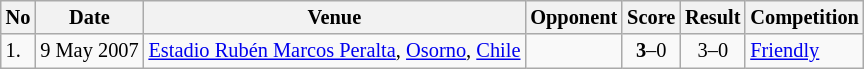<table class="wikitable" style="font-size:85%;">
<tr>
<th>No</th>
<th>Date</th>
<th>Venue</th>
<th>Opponent</th>
<th>Score</th>
<th>Result</th>
<th>Competition</th>
</tr>
<tr>
<td>1.</td>
<td>9 May 2007</td>
<td><a href='#'>Estadio Rubén Marcos Peralta</a>, <a href='#'>Osorno</a>, <a href='#'>Chile</a></td>
<td></td>
<td align=center><strong>3</strong>–0</td>
<td align=center>3–0</td>
<td><a href='#'>Friendly</a></td>
</tr>
</table>
